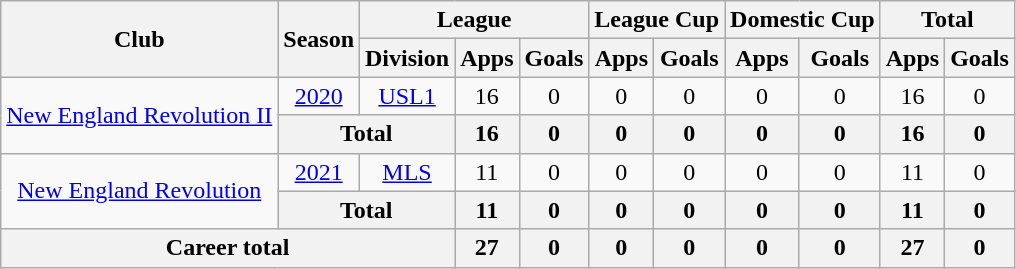<table class="wikitable" style="text-align: center;">
<tr>
<th rowspan="2">Club</th>
<th rowspan="2">Season</th>
<th colspan="3">League</th>
<th colspan="2">League Cup</th>
<th colspan="2">Domestic Cup</th>
<th colspan="2">Total</th>
</tr>
<tr>
<th>Division</th>
<th>Apps</th>
<th>Goals</th>
<th>Apps</th>
<th>Goals</th>
<th>Apps</th>
<th>Goals</th>
<th>Apps</th>
<th>Goals</th>
</tr>
<tr>
<td rowspan="2"><a href='#'>New England Revolution II</a> <br></td>
<td><a href='#'>2020</a></td>
<td rowspan="1"><a href='#'>USL1</a></td>
<td>16</td>
<td>0</td>
<td>0</td>
<td>0</td>
<td>0</td>
<td>0</td>
<td>16</td>
<td>0</td>
</tr>
<tr>
<th colspan="2">Total</th>
<th>16</th>
<th>0</th>
<th>0</th>
<th>0</th>
<th>0</th>
<th>0</th>
<th>16</th>
<th>0</th>
</tr>
<tr>
<td rowspan="2"><a href='#'>New England Revolution</a></td>
<td><a href='#'>2021</a></td>
<td rowspan="1"><a href='#'>MLS</a></td>
<td>11</td>
<td>0</td>
<td>0</td>
<td>0</td>
<td>0</td>
<td>0</td>
<td>11</td>
<td>0</td>
</tr>
<tr>
<th colspan="2">Total</th>
<th>11</th>
<th>0</th>
<th>0</th>
<th>0</th>
<th>0</th>
<th>0</th>
<th>11</th>
<th>0</th>
</tr>
<tr>
<th colspan="3">Career total</th>
<th>27</th>
<th>0</th>
<th>0</th>
<th>0</th>
<th>0</th>
<th>0</th>
<th>27</th>
<th>0</th>
</tr>
</table>
